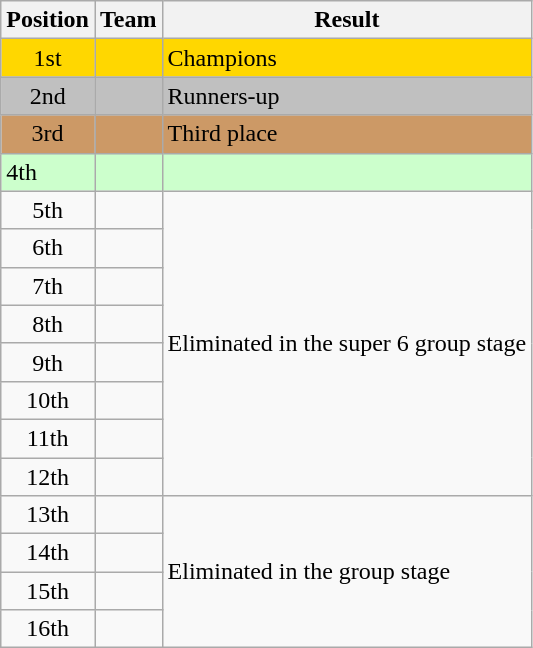<table class="wikitable" style="text-align:left">
<tr>
<th>Position</th>
<th>Team</th>
<th>Result</th>
</tr>
<tr style="background:gold;">
<td style="text-align:center;">1st</td>
<td></td>
<td>Champions</td>
</tr>
<tr style="background:silver;">
<td style="text-align:center;">2nd</td>
<td></td>
<td>Runners-up</td>
</tr>
<tr style="background:#cc9966">
<td style="text-align:center;">3rd</td>
<td></td>
<td>Third place</td>
</tr>
<tr style="background:#cfc">
<td>4th</td>
<td></td>
<td></td>
</tr>
<tr>
<td style="text-align:center;">5th</td>
<td></td>
<td rowspan="8">Eliminated in the super 6 group stage</td>
</tr>
<tr>
<td style="text-align:center;">6th</td>
<td></td>
</tr>
<tr>
<td style="text-align:center;">7th</td>
<td></td>
</tr>
<tr>
<td style="text-align:center;">8th</td>
<td></td>
</tr>
<tr>
<td style="text-align:center;">9th</td>
<td></td>
</tr>
<tr>
<td style="text-align:center;">10th</td>
<td></td>
</tr>
<tr>
<td style="text-align:center;">11th</td>
<td></td>
</tr>
<tr>
<td style="text-align:center;">12th</td>
<td></td>
</tr>
<tr>
<td style="text-align:center;">13th</td>
<td></td>
<td rowspan="4">Eliminated in the group stage</td>
</tr>
<tr>
<td style="text-align:center;">14th</td>
<td></td>
</tr>
<tr>
<td style="text-align:center;">15th</td>
<td></td>
</tr>
<tr>
<td style="text-align:center;">16th</td>
<td></td>
</tr>
</table>
